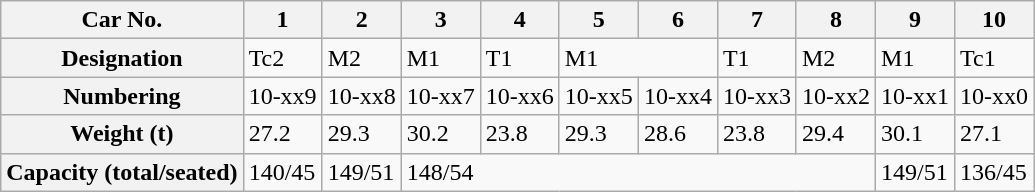<table class="wikitable">
<tr>
<th>Car No.</th>
<th>1</th>
<th>2</th>
<th>3</th>
<th>4</th>
<th>5</th>
<th>6</th>
<th>7</th>
<th>8</th>
<th>9</th>
<th>10</th>
</tr>
<tr>
<th>Designation</th>
<td>Tc2</td>
<td>M2</td>
<td>M1</td>
<td>T1</td>
<td colspan="2">M1</td>
<td>T1</td>
<td>M2</td>
<td>M1</td>
<td>Tc1</td>
</tr>
<tr>
<th>Numbering</th>
<td>10-xx9</td>
<td>10-xx8</td>
<td>10-xx7</td>
<td>10-xx6</td>
<td>10-xx5</td>
<td>10-xx4</td>
<td>10-xx3</td>
<td>10-xx2</td>
<td>10-xx1</td>
<td>10-xx0</td>
</tr>
<tr>
<th>Weight (t)</th>
<td>27.2</td>
<td>29.3</td>
<td>30.2</td>
<td>23.8</td>
<td>29.3</td>
<td>28.6</td>
<td>23.8</td>
<td>29.4</td>
<td>30.1</td>
<td>27.1</td>
</tr>
<tr>
<th>Capacity (total/seated)</th>
<td>140/45</td>
<td>149/51</td>
<td colspan="6">148/54</td>
<td>149/51</td>
<td>136/45</td>
</tr>
</table>
